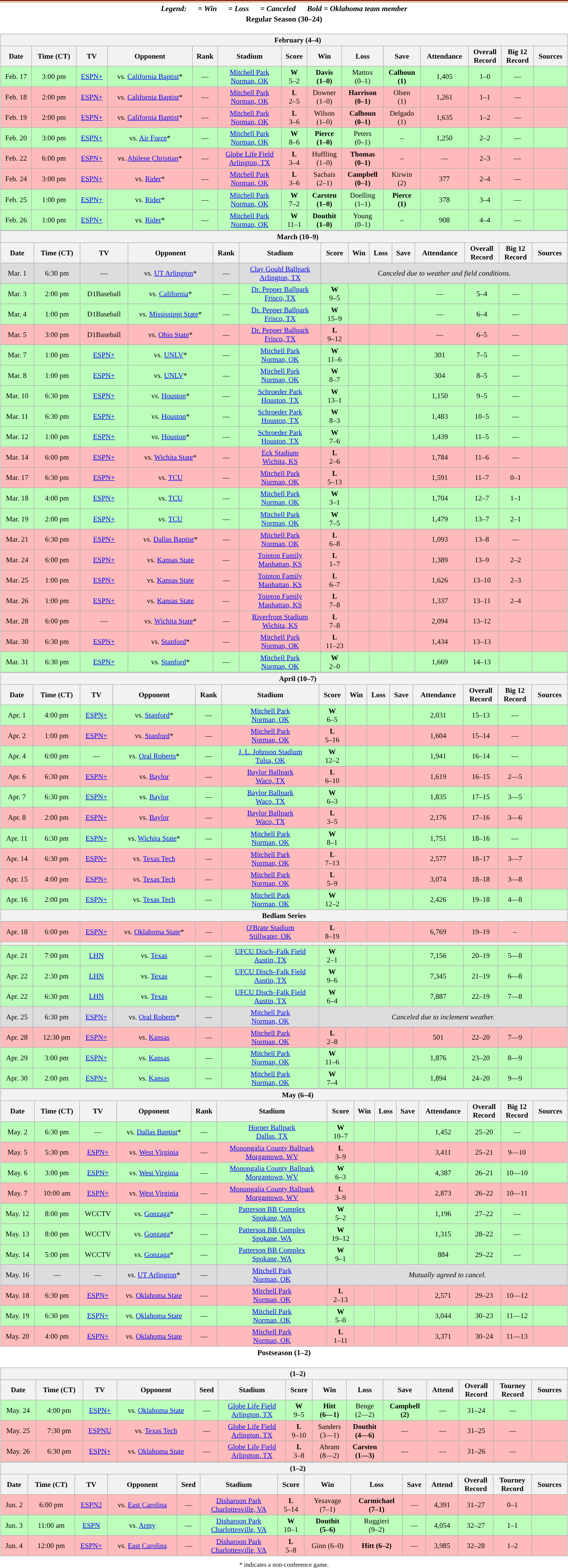<table class="toccolours" width=95% style="margin:1.5em auto; text-align:center;">
<tr>
<th colspan=2 style="background:#841617; border-bottom:#DDCBA4 4px solid; text-align: center;"></th>
</tr>
<tr>
<th colspan=2><em>Legend:       = Win       = Loss       = Canceled      Bold = Oklahoma team member</em></th>
</tr>
<tr>
<th>Regular Season (30–24)</th>
</tr>
<tr valign="top">
<td><br><table class="wikitable collapsible collapsed" style="margin:auto; font-size:95%; width:100%">
<tr>
<th colspan=14 style="padding-left:4em;">February (4–4)</th>
</tr>
<tr>
<th>Date</th>
<th>Time (CT)</th>
<th>TV</th>
<th>Opponent</th>
<th>Rank</th>
<th>Stadium</th>
<th>Score</th>
<th>Win</th>
<th>Loss</th>
<th>Save</th>
<th>Attendance</th>
<th>Overall<br>Record</th>
<th>Big 12<br>Record</th>
<th>Sources</th>
</tr>
<tr bgcolor= #bbffbb>
<td>Feb. 17</td>
<td>3:00 pm</td>
<td><a href='#'>ESPN+</a></td>
<td>vs. <a href='#'>California Baptist</a>*</td>
<td>—</td>
<td><a href='#'>Mitchell Park</a><br><a href='#'>Norman, OK</a></td>
<td><strong>W</strong><br>5–2</td>
<td><strong>Davis<br>(1–0)</strong></td>
<td>Mattox<br>(0–1)</td>
<td><strong>Calhoun<br>(1)</strong></td>
<td>1,405</td>
<td>1–0</td>
<td>—</td>
<td><br></td>
</tr>
<tr bgcolor= #ffbbbb>
<td>Feb. 18</td>
<td>2:00 pm</td>
<td><a href='#'>ESPN+</a></td>
<td>vs. <a href='#'>California Baptist</a>*</td>
<td>—</td>
<td><a href='#'>Mitchell Park</a><br><a href='#'>Norman, OK</a></td>
<td><strong>L</strong><br>2–5</td>
<td>Downer<br>(1–0)</td>
<td><strong>Harrison<br>(0–1)</strong></td>
<td>Olsen<br>(1)</td>
<td>1,261</td>
<td>1–1</td>
<td>—</td>
<td><br></td>
</tr>
<tr bgcolor= #ffbbbb>
<td>Feb. 19</td>
<td>2:00 pm</td>
<td><a href='#'>ESPN+</a></td>
<td>vs. <a href='#'>California Baptist</a>*</td>
<td>—</td>
<td><a href='#'>Mitchell Park</a><br><a href='#'>Norman, OK</a></td>
<td><strong>L</strong><br>3–6</td>
<td>Wilson<br>(1–0)</td>
<td><strong>Calhoun<br>(0–1)</strong></td>
<td>Delgado<br>(1)</td>
<td>1,635</td>
<td>1–2</td>
<td>—</td>
<td></td>
</tr>
<tr bgcolor= #bbffbb>
<td>Feb. 20</td>
<td>3:00 pm</td>
<td><a href='#'>ESPN+</a></td>
<td>vs. <a href='#'>Air Force</a>*</td>
<td>—</td>
<td><a href='#'>Mitchell Park</a><br><a href='#'>Norman, OK</a></td>
<td><strong>W</strong><br>8–6</td>
<td><strong>Pierce<br>(1–0)</strong></td>
<td>Peters<br>(0–1)</td>
<td>–</td>
<td>1,250</td>
<td>2–2</td>
<td>—</td>
<td><br></td>
</tr>
<tr bgcolor= #ffbbbb>
<td>Feb. 22</td>
<td>6:00 pm</td>
<td><a href='#'>ESPN+</a></td>
<td>vs. <a href='#'>Abilene Christian</a>*</td>
<td>—</td>
<td><a href='#'>Globe Life Field</a><br><a href='#'>Arlington, TX</a></td>
<td><strong>L</strong><br>3–4</td>
<td>Huffling<br>(1–0)</td>
<td><strong>Thomas<br>(0–1)</strong></td>
<td>–</td>
<td>—</td>
<td>2–3</td>
<td>—</td>
<td><br></td>
</tr>
<tr bgcolor= #ffbbbb>
<td>Feb. 24</td>
<td>3:00 pm</td>
<td><a href='#'>ESPN+</a></td>
<td>vs. <a href='#'>Rider</a>*</td>
<td>—</td>
<td><a href='#'>Mitchell Park</a><br><a href='#'>Norman, OK</a></td>
<td><strong>L</strong><br>3–6</td>
<td>Sachais<br>(2–1)</td>
<td><strong>Campbell<br>(0–1)</strong></td>
<td>Kirwin<br>(2)</td>
<td>377</td>
<td>2–4</td>
<td>—</td>
<td><br></td>
</tr>
<tr bgcolor= #bbffbb>
<td>Feb. 25</td>
<td>1:00 pm</td>
<td><a href='#'>ESPN+</a></td>
<td>vs. <a href='#'>Rider</a>*</td>
<td>—</td>
<td><a href='#'>Mitchell Park</a><br><a href='#'>Norman, OK</a></td>
<td><strong>W</strong><br>7–2</td>
<td><strong>Carsten<br>(1–0)</strong></td>
<td>Doelling<br>(1–1)</td>
<td><strong>Pierce<br>(1)</strong></td>
<td>378</td>
<td>3–4</td>
<td>—</td>
<td><br></td>
</tr>
<tr bgcolor= #bbffbb>
<td>Feb. 26</td>
<td>1:00 pm</td>
<td><a href='#'>ESPN+</a></td>
<td>vs. <a href='#'>Rider</a>*</td>
<td>—</td>
<td><a href='#'>Mitchell Park</a><br><a href='#'>Norman, OK</a></td>
<td><strong>W</strong><br>11–1</td>
<td><strong>Douthit<br>(1–0)</strong></td>
<td>Young<br>(0–1)</td>
<td>–</td>
<td>908</td>
<td>4–4</td>
<td>—</td>
<td><br></td>
</tr>
</table>
<table class="wikitable collapsible collapsed" style="margin:auto; font-size:95%; width:100%">
<tr>
<th colspan=14 style="padding-left:4em;">March (10–9)</th>
</tr>
<tr>
<th>Date</th>
<th>Time (CT)</th>
<th>TV</th>
<th>Opponent</th>
<th>Rank</th>
<th>Stadium</th>
<th>Score</th>
<th>Win</th>
<th>Loss</th>
<th>Save</th>
<th>Attendance</th>
<th>Overall<br>Record</th>
<th>Big 12<br>Record</th>
<th>Sources</th>
</tr>
<tr bgcolor= #dddddd>
<td>Mar. 1</td>
<td>6:30 pm</td>
<td>—</td>
<td>vs. <a href='#'>UT Arlington</a>*</td>
<td>—</td>
<td><a href='#'>Clay Gould Ballpark</a><br><a href='#'>Arlington, TX</a></td>
<td colspan=9><em>Canceled due to weather and field conditions.</em></td>
</tr>
<tr bgcolor= #bbffbb>
<td>Mar. 3</td>
<td>2:00 pm</td>
<td>D1Baseball</td>
<td>vs. <a href='#'>California</a>*</td>
<td>—</td>
<td><a href='#'>Dr. Pepper Ballpark</a><br><a href='#'>Frisco, TX</a></td>
<td><strong>W</strong><br>9–5</td>
<td></td>
<td></td>
<td></td>
<td>—</td>
<td>5–4</td>
<td>—</td>
<td></td>
</tr>
<tr bgcolor= #bbffbb>
<td>Mar. 4</td>
<td>1:00 pm</td>
<td>D1Baseball</td>
<td>vs. <a href='#'>Mississippi State</a>*</td>
<td>—</td>
<td><a href='#'>Dr. Pepper Ballpark</a><br><a href='#'>Frisco, TX</a></td>
<td><strong>W</strong><br>15–9</td>
<td></td>
<td></td>
<td></td>
<td>—</td>
<td>6–4</td>
<td>—</td>
<td><br></td>
</tr>
<tr bgcolor= #ffbbbb>
<td>Mar. 5</td>
<td>3:00 pm</td>
<td>D1Baseball</td>
<td>vs. <a href='#'>Ohio State</a>*</td>
<td>—</td>
<td><a href='#'>Dr. Pepper Ballpark</a><br><a href='#'>Frisco, TX</a></td>
<td><strong>L</strong><br>9–12</td>
<td></td>
<td></td>
<td></td>
<td>—</td>
<td>6–5</td>
<td>—</td>
<td><br></td>
</tr>
<tr bgcolor= #bbffbb>
<td>Mar. 7</td>
<td>1:00 pm</td>
<td><a href='#'>ESPN+</a></td>
<td>vs. <a href='#'>UNLV</a>*</td>
<td>—</td>
<td><a href='#'>Mitchell Park</a><br><a href='#'>Norman, OK</a></td>
<td><strong>W</strong><br>11–6</td>
<td></td>
<td></td>
<td></td>
<td>301</td>
<td>7–5</td>
<td>—</td>
<td><br></td>
</tr>
<tr bgcolor= #bbffbb>
<td>Mar. 8</td>
<td>1:00 pm</td>
<td><a href='#'>ESPN+</a></td>
<td>vs. <a href='#'>UNLV</a>*</td>
<td>—</td>
<td><a href='#'>Mitchell Park</a><br><a href='#'>Norman, OK</a></td>
<td><strong>W</strong><br>8–7</td>
<td></td>
<td></td>
<td></td>
<td>304</td>
<td>8–5</td>
<td>—</td>
<td><br></td>
</tr>
<tr bgcolor= #bbffbb>
<td>Mar. 10</td>
<td>6:30 pm</td>
<td><a href='#'>ESPN+</a></td>
<td>vs. <a href='#'>Houston</a>*</td>
<td>—</td>
<td><a href='#'>Schroeder Park</a><br><a href='#'>Houston, TX</a></td>
<td><strong>W</strong><br>13–1</td>
<td></td>
<td></td>
<td></td>
<td>1,150</td>
<td>9–5</td>
<td>—</td>
<td><br></td>
</tr>
<tr bgcolor= #bbffbb>
<td>Mar. 11</td>
<td>6:30 pm</td>
<td><a href='#'>ESPN+</a></td>
<td>vs. <a href='#'>Houston</a>*</td>
<td>—</td>
<td><a href='#'>Schroeder Park</a><br><a href='#'>Houston, TX</a></td>
<td><strong>W</strong><br>8–3</td>
<td></td>
<td></td>
<td></td>
<td>1,483</td>
<td>10–5</td>
<td>—</td>
<td></td>
</tr>
<tr bgcolor= #bbffbb>
<td>Mar. 12</td>
<td>1:00 pm</td>
<td><a href='#'>ESPN+</a></td>
<td>vs. <a href='#'>Houston</a>*</td>
<td>—</td>
<td><a href='#'>Schroeder Park</a><br><a href='#'>Houston, TX</a></td>
<td><strong>W</strong><br>7–6</td>
<td></td>
<td></td>
<td></td>
<td>1,439</td>
<td>11–5</td>
<td>—</td>
<td><br></td>
</tr>
<tr bgcolor= #ffbbbb>
<td>Mar. 14</td>
<td>6:00 pm</td>
<td><a href='#'>ESPN+</a></td>
<td>vs. <a href='#'>Wichita State</a>*</td>
<td>—</td>
<td><a href='#'>Eck Stadium</a><br><a href='#'>Wichita, KS</a></td>
<td><strong>L</strong><br>2–6</td>
<td></td>
<td></td>
<td></td>
<td>1,784</td>
<td>11–6</td>
<td>—</td>
<td><br></td>
</tr>
<tr bgcolor= #ffbbbb>
<td>Mar. 17</td>
<td>6:30 pm</td>
<td><a href='#'>ESPN+</a></td>
<td>vs. <a href='#'>TCU</a></td>
<td>—</td>
<td><a href='#'>Mitchell Park</a><br><a href='#'>Norman, OK</a></td>
<td><strong>L</strong><br>5–13</td>
<td></td>
<td></td>
<td></td>
<td>1,591</td>
<td>11–7</td>
<td>0–1</td>
<td><br></td>
</tr>
<tr bgcolor= #bbffbb>
<td>Mar. 18</td>
<td>4:00 pm</td>
<td><a href='#'>ESPN+</a></td>
<td>vs. <a href='#'>TCU</a></td>
<td>—</td>
<td><a href='#'>Mitchell Park</a><br><a href='#'>Norman, OK</a></td>
<td><strong>W</strong><br>3–1</td>
<td></td>
<td></td>
<td></td>
<td>1,704</td>
<td>12–7</td>
<td>1–1</td>
<td><br></td>
</tr>
<tr bgcolor= #bbffbb>
<td>Mar. 19</td>
<td>2:00 pm</td>
<td><a href='#'>ESPN+</a></td>
<td>vs. <a href='#'>TCU</a></td>
<td>—</td>
<td><a href='#'>Mitchell Park</a><br><a href='#'>Norman, OK</a></td>
<td><strong>W</strong><br>7–5</td>
<td></td>
<td></td>
<td></td>
<td>1,479</td>
<td>13–7</td>
<td>2–1</td>
<td><br></td>
</tr>
<tr bgcolor= #ffbbbb>
<td>Mar. 21</td>
<td>6:30 pm</td>
<td><a href='#'>ESPN+</a></td>
<td>vs. <a href='#'>Dallas Baptist</a>*</td>
<td>—</td>
<td><a href='#'>Mitchell Park</a><br><a href='#'>Norman, OK</a></td>
<td><strong>L</strong><br>6–8</td>
<td></td>
<td></td>
<td></td>
<td>1,093</td>
<td>13–8</td>
<td>—</td>
<td><br></td>
</tr>
<tr bgcolor= #ffbbbb>
<td>Mar. 24</td>
<td>6:00 pm</td>
<td><a href='#'>ESPN+</a></td>
<td>vs. <a href='#'>Kansas State</a></td>
<td>—</td>
<td><a href='#'>Tointon Family</a><br><a href='#'>Manhattan, KS</a></td>
<td><strong>L</strong><br>1–7</td>
<td></td>
<td></td>
<td></td>
<td>1,389</td>
<td>13–9</td>
<td>2–2</td>
<td><br></td>
</tr>
<tr bgcolor= #ffbbbb>
<td>Mar. 25</td>
<td>1:00 pm</td>
<td><a href='#'>ESPN+</a></td>
<td>vs. <a href='#'>Kansas State</a></td>
<td>—</td>
<td><a href='#'>Tointon Family</a><br><a href='#'>Manhattan, KS</a></td>
<td><strong>L</strong><br>6–7</td>
<td></td>
<td></td>
<td></td>
<td>1,626</td>
<td>13–10</td>
<td>2–3</td>
<td><br></td>
</tr>
<tr bgcolor= #ffbbbb>
<td>Mar. 26</td>
<td>1:00 pm</td>
<td><a href='#'>ESPN+</a></td>
<td>vs. <a href='#'>Kansas State</a></td>
<td>—</td>
<td><a href='#'>Tointon Family</a><br><a href='#'>Manhattan, KS</a></td>
<td><strong>L</strong><br>7–8</td>
<td></td>
<td></td>
<td></td>
<td>1,337</td>
<td>13–11</td>
<td>2–4</td>
<td><br></td>
</tr>
<tr bgcolor= #ffbbbb>
<td>Mar. 28</td>
<td>6:00 pm</td>
<td>—</td>
<td>vs. <a href='#'>Wichita State</a>*</td>
<td>—</td>
<td><a href='#'>Riverfront Stadium</a><br><a href='#'>Wichita, KS</a></td>
<td><strong>L</strong><br>7–8</td>
<td></td>
<td></td>
<td></td>
<td>2,094</td>
<td>13–12</td>
<td></td>
<td><br></td>
</tr>
<tr bgcolor= #ffbbbb>
<td>Mar. 30</td>
<td>6:30 pm</td>
<td><a href='#'>ESPN+</a></td>
<td>vs. <a href='#'>Stanford</a>*</td>
<td>—</td>
<td><a href='#'>Mitchell Park</a><br><a href='#'>Norman, OK</a></td>
<td><strong>L</strong><br>11–23</td>
<td></td>
<td></td>
<td></td>
<td>1,434</td>
<td>13–13</td>
<td></td>
<td><br></td>
</tr>
<tr bgcolor= #bbffbb>
<td>Mar. 31</td>
<td>6:30 pm</td>
<td><a href='#'>ESPN+</a></td>
<td>vs. <a href='#'>Stanford</a>*</td>
<td>—</td>
<td><a href='#'>Mitchell Park</a><br><a href='#'>Norman, OK</a></td>
<td><strong>W</strong><br>2–0</td>
<td></td>
<td></td>
<td></td>
<td>1,669</td>
<td>14–13</td>
<td></td>
<td><br></td>
</tr>
</table>
<table class="wikitable collapsible collapsed" style="margin:auto; font-size:95%; width:100%">
<tr>
<th colspan=14 style="padding-left:4em;">April (10–7)</th>
</tr>
<tr>
<th>Date</th>
<th>Time (CT)</th>
<th>TV</th>
<th>Opponent</th>
<th>Rank</th>
<th>Stadium</th>
<th>Score</th>
<th>Win</th>
<th>Loss</th>
<th>Save</th>
<th>Attendance</th>
<th>Overall<br>Record</th>
<th>Big 12<br>Record</th>
<th>Sources</th>
</tr>
<tr bgcolor= #bbffbb>
<td>Apr. 1</td>
<td>4:00 pm</td>
<td><a href='#'>ESPN+</a></td>
<td>vs. <a href='#'>Stanford</a>*</td>
<td>—</td>
<td><a href='#'>Mitchell Park</a><br><a href='#'>Norman, OK</a></td>
<td><strong>W</strong><br>6–5</td>
<td></td>
<td></td>
<td></td>
<td>2,031</td>
<td>15–13</td>
<td>—</td>
<td><br></td>
</tr>
<tr bgcolor= #ffbbbb>
<td>Apr. 2</td>
<td>1:00 pm</td>
<td><a href='#'>ESPN+</a></td>
<td>vs. <a href='#'>Stanford</a>*</td>
<td>—</td>
<td><a href='#'>Mitchell Park</a><br><a href='#'>Norman, OK</a></td>
<td><strong>L</strong><br>5–16</td>
<td></td>
<td></td>
<td></td>
<td>1,604</td>
<td>15–14</td>
<td>—</td>
<td><br></td>
</tr>
<tr bgcolor= #bbffbb>
<td>Apr. 4</td>
<td>6:00 pm</td>
<td>—</td>
<td>vs. <a href='#'>Oral Roberts</a>*</td>
<td>—</td>
<td><a href='#'>J. L. Johnson Stadium</a><br><a href='#'>Tulsa, OK</a></td>
<td><strong>W</strong><br>12–2</td>
<td></td>
<td></td>
<td></td>
<td>1,941</td>
<td>16–14</td>
<td>—</td>
<td><br></td>
</tr>
<tr bgcolor= #ffbbbb>
<td>Apr. 6</td>
<td>6:30 pm</td>
<td><a href='#'>ESPN+</a></td>
<td>vs. <a href='#'>Baylor</a></td>
<td>—</td>
<td><a href='#'>Baylor Ballpark</a><br><a href='#'>Waco, TX</a></td>
<td><strong>L</strong><br>6–10</td>
<td></td>
<td></td>
<td></td>
<td>1,619</td>
<td>16–15</td>
<td>2—5</td>
<td><br></td>
</tr>
<tr bgcolor= #bbffbb>
<td>Apr. 7</td>
<td>6:30 pm</td>
<td><a href='#'>ESPN+</a></td>
<td>vs. <a href='#'>Baylor</a></td>
<td>—</td>
<td><a href='#'>Baylor Ballpark</a><br><a href='#'>Waco, TX</a></td>
<td><strong>W</strong><br>6–3</td>
<td></td>
<td></td>
<td></td>
<td>1,835</td>
<td>17–15</td>
<td>3—5</td>
<td><br></td>
</tr>
<tr bgcolor= #ffbbbb>
<td>Apr. 8</td>
<td>2:00 pm</td>
<td><a href='#'>ESPN+</a></td>
<td>vs. <a href='#'>Baylor</a></td>
<td>—</td>
<td><a href='#'>Baylor Ballpark</a><br><a href='#'>Waco, TX</a></td>
<td><strong>L</strong><br>3–5</td>
<td></td>
<td></td>
<td></td>
<td>2,176</td>
<td>17–16</td>
<td>3—6</td>
<td><br></td>
</tr>
<tr bgcolor= #bbffbb>
<td>Apr. 11</td>
<td>6:30 pm</td>
<td><a href='#'>ESPN+</a></td>
<td>vs. <a href='#'>Wichita State</a>*</td>
<td>—</td>
<td><a href='#'>Mitchell Park</a><br><a href='#'>Norman, OK</a></td>
<td><strong>W</strong><br>8–1</td>
<td></td>
<td></td>
<td></td>
<td>1,751</td>
<td>18–16</td>
<td>—</td>
<td><br></td>
</tr>
<tr bgcolor= #ffbbbb>
<td>Apr. 14</td>
<td>6:30 pm</td>
<td><a href='#'>ESPN+</a></td>
<td>vs. <a href='#'>Texas Tech</a></td>
<td>—</td>
<td><a href='#'>Mitchell Park</a><br><a href='#'>Norman, OK</a></td>
<td><strong>L</strong><br>7–13</td>
<td></td>
<td></td>
<td></td>
<td>2,577</td>
<td>18–17</td>
<td>3—7</td>
<td><br></td>
</tr>
<tr bgcolor= #ffbbbb>
<td>Apr. 15</td>
<td>4:00 pm</td>
<td><a href='#'>ESPN+</a></td>
<td>vs. <a href='#'>Texas Tech</a></td>
<td>—</td>
<td><a href='#'>Mitchell Park</a><br><a href='#'>Norman, OK</a></td>
<td><strong>L</strong><br>5–9</td>
<td></td>
<td></td>
<td></td>
<td>3,074</td>
<td>18–18</td>
<td>3—8</td>
<td><br></td>
</tr>
<tr bgcolor= #bbffbb>
<td>Apr. 16</td>
<td>2:00 pm</td>
<td><a href='#'>ESPN+</a></td>
<td>vs. <a href='#'>Texas Tech</a></td>
<td>—</td>
<td><a href='#'>Mitchell Park</a><br><a href='#'>Norman, OK</a></td>
<td><strong>W</strong><br>12–2</td>
<td></td>
<td></td>
<td></td>
<td>2,426</td>
<td>19–18</td>
<td>4—8</td>
<td><br></td>
</tr>
<tr>
<th colspan=14>Bedlam Series</th>
</tr>
<tr>
</tr>
<tr bgcolor= #ffbbbb>
<td>Apr. 18</td>
<td>6:00 pm</td>
<td><a href='#'>ESPN+</a></td>
<td>vs. <a href='#'>Oklahoma State</a>*</td>
<td>—</td>
<td><a href='#'>O'Brate Stadium</a><br><a href='#'>Stillwater, OK</a></td>
<td><strong>L</strong><br>8–19</td>
<td></td>
<td></td>
<td></td>
<td>6,769</td>
<td>19–19</td>
<td>–</td>
<td><br></td>
</tr>
<tr>
<th colspan=14></th>
</tr>
<tr>
</tr>
<tr bgcolor= #bbffbb>
<td>Apr. 21</td>
<td>7:00 pm</td>
<td><a href='#'>LHN</a></td>
<td>vs. <a href='#'>Texas</a></td>
<td>—</td>
<td><a href='#'>UFCU Disch–Falk Field</a><br><a href='#'>Austin, TX</a></td>
<td><strong>W</strong><br>2–1</td>
<td></td>
<td></td>
<td></td>
<td>7,156</td>
<td>20–19</td>
<td>5—8</td>
<td><br></td>
</tr>
<tr bgcolor= #bbffbb>
<td>Apr. 22</td>
<td>2:30 pm</td>
<td><a href='#'>LHN</a></td>
<td>vs. <a href='#'>Texas</a></td>
<td>—</td>
<td><a href='#'>UFCU Disch–Falk Field</a><br><a href='#'>Austin, TX</a></td>
<td><strong>W</strong><br>9–6</td>
<td></td>
<td></td>
<td></td>
<td>7,345</td>
<td>21–19</td>
<td>6—8</td>
<td><br></td>
</tr>
<tr bgcolor= #bbffbb>
<td>Apr. 22</td>
<td>6:30 pm</td>
<td><a href='#'>LHN</a></td>
<td>vs. <a href='#'>Texas</a></td>
<td>—</td>
<td><a href='#'>UFCU Disch–Falk Field</a><br><a href='#'>Austin, TX</a></td>
<td><strong>W</strong><br>6–4</td>
<td></td>
<td></td>
<td></td>
<td>7,887</td>
<td>22–19</td>
<td>7—8</td>
<td><br></td>
</tr>
<tr bgcolor= #dddddd>
<td>Apr. 25</td>
<td>6:30 pm</td>
<td><a href='#'>ESPN+</a></td>
<td>vs. <a href='#'>Oral Roberts</a>*</td>
<td>—</td>
<td><a href='#'>Mitchell Park</a><br><a href='#'>Norman, OK</a></td>
<td colspan=9><em>Canceled due to inclement weather.</em></td>
</tr>
<tr bgcolor= #ffbbbb>
<td>Apr. 28</td>
<td>12:30 pm</td>
<td><a href='#'>ESPN+</a></td>
<td>vs. <a href='#'>Kansas</a></td>
<td>—</td>
<td><a href='#'>Mitchell Park</a><br><a href='#'>Norman, OK</a></td>
<td><strong>L</strong><br>2–8</td>
<td></td>
<td></td>
<td></td>
<td>501</td>
<td>22–20</td>
<td>7—9</td>
<td><br></td>
</tr>
<tr bgcolor= #bbffbb>
<td>Apr. 29</td>
<td>3:00 pm</td>
<td><a href='#'>ESPN+</a></td>
<td>vs. <a href='#'>Kansas</a></td>
<td>—</td>
<td><a href='#'>Mitchell Park</a><br><a href='#'>Norman, OK</a></td>
<td><strong>W</strong><br>11–6</td>
<td></td>
<td></td>
<td></td>
<td>1,876</td>
<td>23–20</td>
<td>8—9</td>
<td><br></td>
</tr>
<tr bgcolor= #bbffbb>
<td>Apr. 30</td>
<td>2:00 pm</td>
<td><a href='#'>ESPN+</a></td>
<td>vs. <a href='#'>Kansas</a></td>
<td>—</td>
<td><a href='#'>Mitchell Park</a><br><a href='#'>Norman, OK</a></td>
<td><strong>W</strong><br>7–4</td>
<td></td>
<td></td>
<td></td>
<td>1,894</td>
<td>24–20</td>
<td>9—9</td>
<td><br></td>
</tr>
</table>
<table class="wikitable collapsible collapsed" style="margin:auto; font-size:95%; width:100%">
<tr>
<th colspan=14 style="padding-left:4em;">May (6–4)</th>
</tr>
<tr>
<th>Date</th>
<th>Time (CT)</th>
<th>TV</th>
<th>Opponent</th>
<th>Rank</th>
<th>Stadium</th>
<th>Score</th>
<th>Win</th>
<th>Loss</th>
<th>Save</th>
<th>Attendance</th>
<th>Overall<br>Record</th>
<th>Big 12<br>Record</th>
<th>Sources</th>
</tr>
<tr bgcolor= #bbffbb>
<td>May. 2</td>
<td>6:30 pm</td>
<td>—</td>
<td>vs. <a href='#'>Dallas Baptist</a>*</td>
<td>—</td>
<td><a href='#'>Horner Ballpark</a><br><a href='#'>Dallas, TX</a></td>
<td><strong>W</strong><br>10–7</td>
<td></td>
<td></td>
<td></td>
<td>1,452</td>
<td>25–20</td>
<td>—</td>
<td><br></td>
</tr>
<tr bgcolor= #ffbbbb>
<td>May. 5</td>
<td>5:30 pm</td>
<td><a href='#'>ESPN+</a></td>
<td>vs. <a href='#'>West Virginia</a></td>
<td>—</td>
<td><a href='#'>Monongalia County Ballpark</a><br><a href='#'>Morgantown, WV</a></td>
<td><strong>L</strong><br>3–9</td>
<td></td>
<td></td>
<td></td>
<td>3,411</td>
<td>25–21</td>
<td>9—10</td>
<td><br></td>
</tr>
<tr bgcolor= #bbffbb>
<td>May. 6</td>
<td>3:00 pm</td>
<td><a href='#'>ESPN+</a></td>
<td>vs. <a href='#'>West Virginia</a></td>
<td>—</td>
<td><a href='#'>Monongalia County Ballpark</a><br><a href='#'>Morgantown, WV</a></td>
<td><strong>W</strong><br>6–3</td>
<td></td>
<td></td>
<td></td>
<td>4,387</td>
<td>26–21</td>
<td>10—10</td>
<td><br></td>
</tr>
<tr bgcolor= #ffbbbb>
<td>May. 7</td>
<td>10:00 am</td>
<td><a href='#'>ESPN+</a></td>
<td>vs. <a href='#'>West Virginia</a></td>
<td>—</td>
<td><a href='#'>Monongalia County Ballpark</a><br><a href='#'>Morgantown, WV</a></td>
<td><strong>L</strong><br>3–9</td>
<td></td>
<td></td>
<td></td>
<td>2,873</td>
<td>26–22</td>
<td>10—11</td>
<td><br></td>
</tr>
<tr bgcolor= #bbffbb>
<td>May. 12</td>
<td>8:00 pm</td>
<td>WCCTV</td>
<td>vs. <a href='#'>Gonzaga</a>*</td>
<td>—</td>
<td><a href='#'>Patterson BB Complex</a><br><a href='#'>Spokane, WA</a></td>
<td><strong>W</strong><br>5–2</td>
<td></td>
<td></td>
<td></td>
<td>1,196</td>
<td>27–22</td>
<td>—</td>
<td><br></td>
</tr>
<tr bgcolor= #bbffbb>
<td>May. 13</td>
<td>8:00 pm</td>
<td>WCCTV</td>
<td>vs. <a href='#'>Gonzaga</a>*</td>
<td>—</td>
<td><a href='#'>Patterson BB Complex</a><br><a href='#'>Spokane, WA</a></td>
<td><strong>W</strong><br>19–12</td>
<td></td>
<td></td>
<td></td>
<td>1,315</td>
<td>28–22</td>
<td>—</td>
<td><br></td>
</tr>
<tr bgcolor= #bbffbb>
<td>May. 14</td>
<td>5:00 pm</td>
<td>WCCTV</td>
<td>vs. <a href='#'>Gonzaga</a>*</td>
<td>—</td>
<td><a href='#'>Patterson BB Complex</a><br><a href='#'>Spokane, WA</a></td>
<td><strong>W</strong><br>9–1</td>
<td></td>
<td></td>
<td></td>
<td>884</td>
<td>29–22</td>
<td>—</td>
<td><br></td>
</tr>
<tr bgcolor= #dddddd>
<td>May. 16</td>
<td>—</td>
<td>—</td>
<td>vs. <a href='#'>UT Arlington</a>*</td>
<td>—</td>
<td><a href='#'>Mitchell Park</a><br><a href='#'>Norman, OK</a></td>
<td colspan=9><em>Mutually agreed to cancel.</em></td>
</tr>
<tr bgcolor= #ffbbbb>
<td>May. 18</td>
<td>6:30 pm</td>
<td><a href='#'>ESPN+</a></td>
<td>vs. <a href='#'>Oklahoma State</a></td>
<td>—</td>
<td><a href='#'>Mitchell Park</a><br><a href='#'>Norman, OK</a></td>
<td><strong>L</strong><br>2–13</td>
<td></td>
<td></td>
<td></td>
<td>2,571</td>
<td>29–23</td>
<td>10—12</td>
<td><br></td>
</tr>
<tr bgcolor= #bbffbb>
<td>May. 19</td>
<td>6:30 pm</td>
<td><a href='#'>ESPN+</a></td>
<td>vs. <a href='#'>Oklahoma State</a></td>
<td>—</td>
<td><a href='#'>Mitchell Park</a><br><a href='#'>Norman, OK</a></td>
<td><strong>W</strong><br>5–0</td>
<td></td>
<td></td>
<td></td>
<td>3,044</td>
<td>30–23</td>
<td>11—12</td>
<td><br></td>
</tr>
<tr bgcolor= #ffbbbb>
<td>May. 20</td>
<td>4:00 pm</td>
<td><a href='#'>ESPN+</a></td>
<td>vs. <a href='#'>Oklahoma State</a></td>
<td>—</td>
<td><a href='#'>Mitchell Park</a><br><a href='#'>Norman, OK</a></td>
<td><strong>L</strong><br>1–11</td>
<td></td>
<td></td>
<td></td>
<td>3,371</td>
<td>30–24</td>
<td>11—13</td>
<td><br></td>
</tr>
</table>
</td>
</tr>
<tr>
<th>Postseason (1–2)</th>
</tr>
<tr valign="top">
<td><br><table class="wikitable collapsible collapsed" style="margin:auto; font-size:95%; width:100%">
<tr>
<th colspan=15 style="padding-left:4em;"> (1–2)</th>
</tr>
<tr>
<th>Date</th>
<th>Time (CT)</th>
<th>TV</th>
<th>Opponent</th>
<th>Seed</th>
<th>Stadium</th>
<th>Score</th>
<th>Win</th>
<th>Loss</th>
<th>Save</th>
<th>Attend</th>
<th>Overall<br>Record</th>
<th>Tourney<br>Record</th>
<th>Sources</th>
</tr>
<tr bgcolor= #bbffbb>
<td>May. 24</td>
<td>4:00 pm</td>
<td><a href='#'>ESPN+</a></td>
<td>vs. <a href='#'>Oklahoma State</a></td>
<td>—</td>
<td><a href='#'>Globe Life Field</a><br><a href='#'>Arlington, TX</a></td>
<td><strong>W</strong><br>9–5</td>
<td><strong>Hitt<br>(6—1)</strong></td>
<td>Benge<br>(2—2)</td>
<td><strong>Campbell<br>(2)</strong></td>
<td>—</td>
<td>31–24</td>
<td>—</td>
<td><br></td>
</tr>
<tr bgcolor= #ffbbbb>
<td>May. 25</td>
<td>7:30 pm</td>
<td><a href='#'>ESPNU</a></td>
<td>vs. <a href='#'>Texas Tech</a></td>
<td>—</td>
<td><a href='#'>Globe Life Field</a><br><a href='#'>Arlington, TX</a></td>
<td><strong>L</strong><br>9–10</td>
<td>Sanders<br>(3—1)</td>
<td><strong>Douthit<br>(4—6)</strong></td>
<td>—</td>
<td>—</td>
<td>31–25</td>
<td>—</td>
<td><br></td>
</tr>
<tr bgcolor= #ffbbbb>
<td>May. 26</td>
<td>6:30 pm</td>
<td><a href='#'>ESPN+</a></td>
<td>vs. <a href='#'>Oklahoma State</a></td>
<td>—</td>
<td><a href='#'>Globe Life Field</a><br><a href='#'>Arlington, TX</a></td>
<td><strong>L</strong><br>3–8</td>
<td>Abram<br>(8—2)</td>
<td><strong>Carsten<br>(1—3)</strong></td>
<td>—</td>
<td>—</td>
<td>31–26</td>
<td>—</td>
<td><br></td>
</tr>
</table>
<table class="wikitable collapsible collapsed" style="margin:auto; font-size:95%; width:100%">
<tr>
<th colspan=15 style="padding-left:4em;"> (1–2)</th>
</tr>
<tr>
<th>Date</th>
<th>Time (CT)</th>
<th>TV</th>
<th>Opponent</th>
<th>Seed</th>
<th>Stadium</th>
<th>Score</th>
<th>Win</th>
<th>Loss</th>
<th>Save</th>
<th>Attend</th>
<th>Overall<br>Record</th>
<th>Tourney<br>Record</th>
<th>Sources</th>
</tr>
<tr bgcolor= #ffbbbb>
<td>Jun. 2</td>
<td>6:00 pm</td>
<td><a href='#'>ESPN2</a></td>
<td>vs. <a href='#'>East Carolina</a></td>
<td>—</td>
<td><a href='#'>Disharoon Park</a><br><a href='#'>Charlottesville, VA</a></td>
<td><strong>L</strong><br>5–14</td>
<td>Yesavage<br>(7–1)</td>
<td><strong>Carmichael<br>(7–1)</strong></td>
<td>—</td>
<td>4,391</td>
<td>31–27</td>
<td>0–1</td>
<td><br></td>
</tr>
<tr bgcolor= #bbffbb>
<td>Jun. 3</td>
<td>11:00 am</td>
<td><a href='#'>ESPN</a></td>
<td>vs. <a href='#'>Army</a></td>
<td>—</td>
<td><a href='#'>Disharoon Park</a><br><a href='#'>Charlottesville, VA</a></td>
<td><strong>W</strong><br>10–1</td>
<td><strong>Douthit<br>(5–6)</strong></td>
<td>Ruggieri<br>(9–2)</td>
<td>—</td>
<td>4,054</td>
<td>32–27</td>
<td>1–1</td>
<td><br></td>
</tr>
<tr bgcolor= #ffbbbb>
<td>Jun. 4</td>
<td>12:00 pm</td>
<td><a href='#'>ESPN+</a></td>
<td>vs. <a href='#'>East Carolina</a></td>
<td>—</td>
<td><a href='#'>Disharoon Park</a><br><a href='#'>Charlottesville, VA</a></td>
<td><strong>L</strong><br>5–8</td>
<td>Ginn (6–0)</td>
<td><strong>Hitt (6–2)</strong></td>
<td>—</td>
<td>3,985</td>
<td>32–28</td>
<td>1–2</td>
<td><br></td>
</tr>
</table>
</td>
</tr>
<tr>
<td></td>
</tr>
<tr>
<td><div> <small>* indicates a non-conference game.</small></div></td>
</tr>
</table>
